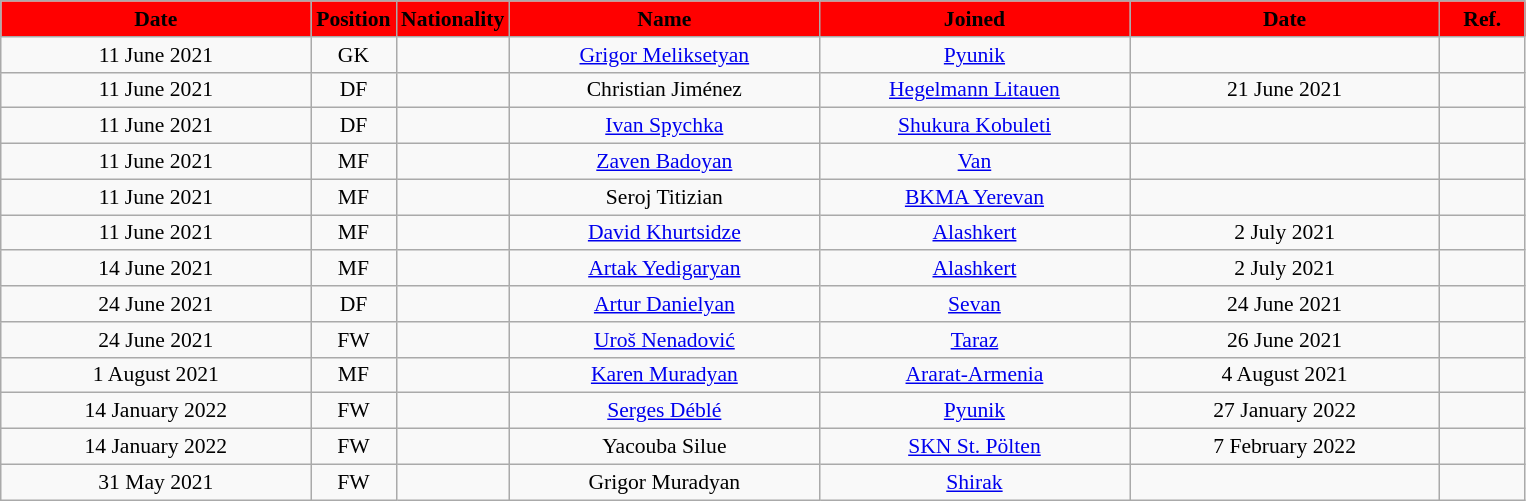<table class="wikitable"  style="text-align:center; font-size:90%; ">
<tr>
<th style="background:#FF0000; color:#000000; width:200px;">Date</th>
<th style="background:#FF0000; color:#000000; width:50px;">Position</th>
<th style="background:#FF0000; color:#000000; width:50px;">Nationality</th>
<th style="background:#FF0000; color:#000000; width:200px;">Name</th>
<th style="background:#FF0000; color:#000000; width:200px;">Joined</th>
<th style="background:#FF0000; color:#000000; width:200px;">Date</th>
<th style="background:#FF0000; color:#000000; width:50px;">Ref.</th>
</tr>
<tr>
<td>11 June 2021</td>
<td>GK</td>
<td></td>
<td><a href='#'>Grigor Meliksetyan</a></td>
<td><a href='#'>Pyunik</a></td>
<td></td>
<td></td>
</tr>
<tr>
<td>11 June 2021</td>
<td>DF</td>
<td></td>
<td>Christian Jiménez</td>
<td><a href='#'>Hegelmann Litauen</a></td>
<td>21 June 2021</td>
<td></td>
</tr>
<tr>
<td>11 June 2021</td>
<td>DF</td>
<td></td>
<td><a href='#'>Ivan Spychka</a></td>
<td><a href='#'>Shukura Kobuleti</a></td>
<td></td>
<td></td>
</tr>
<tr>
<td>11 June 2021</td>
<td>MF</td>
<td></td>
<td><a href='#'>Zaven Badoyan</a></td>
<td><a href='#'>Van</a></td>
<td></td>
<td></td>
</tr>
<tr>
<td>11 June 2021</td>
<td>MF</td>
<td></td>
<td>Seroj Titizian</td>
<td><a href='#'>BKMA Yerevan</a></td>
<td></td>
<td></td>
</tr>
<tr>
<td>11 June 2021</td>
<td>MF</td>
<td></td>
<td><a href='#'>David Khurtsidze</a></td>
<td><a href='#'>Alashkert</a></td>
<td>2 July 2021</td>
<td></td>
</tr>
<tr>
<td>14 June 2021</td>
<td>MF</td>
<td></td>
<td><a href='#'>Artak Yedigaryan</a></td>
<td><a href='#'>Alashkert</a></td>
<td>2 July 2021</td>
<td></td>
</tr>
<tr>
<td>24 June 2021</td>
<td>DF</td>
<td></td>
<td><a href='#'>Artur Danielyan</a></td>
<td><a href='#'>Sevan</a></td>
<td>24 June 2021</td>
<td></td>
</tr>
<tr>
<td>24 June 2021</td>
<td>FW</td>
<td></td>
<td><a href='#'>Uroš Nenadović</a></td>
<td><a href='#'>Taraz</a></td>
<td>26 June 2021</td>
<td></td>
</tr>
<tr>
<td>1 August 2021</td>
<td>MF</td>
<td></td>
<td><a href='#'>Karen Muradyan</a></td>
<td><a href='#'>Ararat-Armenia</a></td>
<td>4 August 2021</td>
<td></td>
</tr>
<tr>
<td>14 January 2022</td>
<td>FW</td>
<td></td>
<td><a href='#'>Serges Déblé</a></td>
<td><a href='#'>Pyunik</a></td>
<td>27 January 2022</td>
<td></td>
</tr>
<tr>
<td>14 January 2022</td>
<td>FW</td>
<td></td>
<td>Yacouba Silue</td>
<td><a href='#'>SKN St. Pölten</a></td>
<td>7 February 2022</td>
<td></td>
</tr>
<tr>
<td>31 May 2021</td>
<td>FW</td>
<td></td>
<td>Grigor Muradyan</td>
<td><a href='#'>Shirak</a></td>
<td></td>
<td></td>
</tr>
</table>
